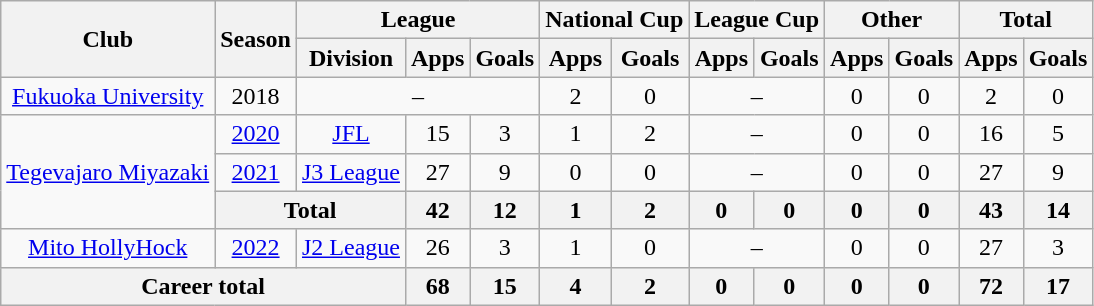<table class="wikitable" style="text-align: center">
<tr>
<th rowspan="2">Club</th>
<th rowspan="2">Season</th>
<th colspan="3">League</th>
<th colspan="2">National Cup</th>
<th colspan="2">League Cup</th>
<th colspan="2">Other</th>
<th colspan="2">Total</th>
</tr>
<tr>
<th>Division</th>
<th>Apps</th>
<th>Goals</th>
<th>Apps</th>
<th>Goals</th>
<th>Apps</th>
<th>Goals</th>
<th>Apps</th>
<th>Goals</th>
<th>Apps</th>
<th>Goals</th>
</tr>
<tr>
<td><a href='#'>Fukuoka University</a></td>
<td>2018</td>
<td colspan="3">–</td>
<td>2</td>
<td>0</td>
<td colspan="2">–</td>
<td>0</td>
<td>0</td>
<td>2</td>
<td>0</td>
</tr>
<tr>
<td rowspan="3"><a href='#'>Tegevajaro Miyazaki</a></td>
<td><a href='#'>2020</a></td>
<td><a href='#'>JFL</a></td>
<td>15</td>
<td>3</td>
<td>1</td>
<td>2</td>
<td colspan="2">–</td>
<td>0</td>
<td>0</td>
<td>16</td>
<td>5</td>
</tr>
<tr>
<td><a href='#'>2021</a></td>
<td><a href='#'>J3 League</a></td>
<td>27</td>
<td>9</td>
<td>0</td>
<td>0</td>
<td colspan="2">–</td>
<td>0</td>
<td>0</td>
<td>27</td>
<td>9</td>
</tr>
<tr>
<th colspan=2>Total</th>
<th>42</th>
<th>12</th>
<th>1</th>
<th>2</th>
<th>0</th>
<th>0</th>
<th>0</th>
<th>0</th>
<th>43</th>
<th>14</th>
</tr>
<tr>
<td><a href='#'>Mito HollyHock</a></td>
<td><a href='#'>2022</a></td>
<td><a href='#'>J2 League</a></td>
<td>26</td>
<td>3</td>
<td>1</td>
<td>0</td>
<td colspan="2">–</td>
<td>0</td>
<td>0</td>
<td>27</td>
<td>3</td>
</tr>
<tr>
<th colspan="3">Career total</th>
<th>68</th>
<th>15</th>
<th>4</th>
<th>2</th>
<th>0</th>
<th>0</th>
<th>0</th>
<th>0</th>
<th>72</th>
<th>17</th>
</tr>
</table>
